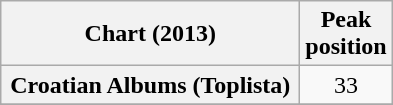<table class="wikitable plainrowheaders sortable" style="text-align:center;">
<tr>
<th scope="col" style="width:12em;">Chart (2013)</th>
<th scope="col">Peak<br>position</th>
</tr>
<tr>
<th scope="row">Croatian Albums (Toplista)</th>
<td>33</td>
</tr>
<tr>
</tr>
</table>
